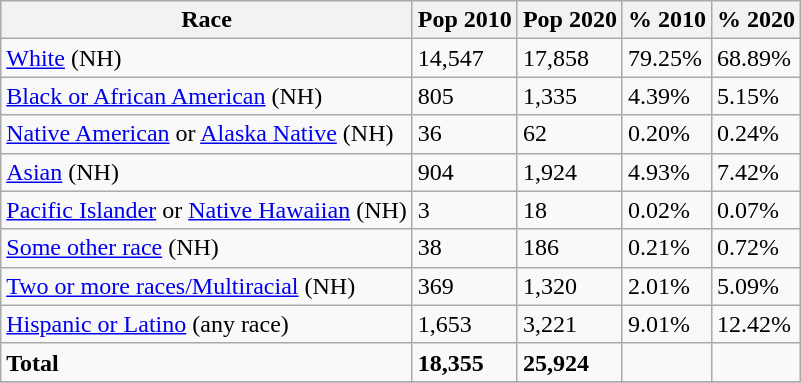<table class="wikitable">
<tr>
<th>Race</th>
<th>Pop 2010</th>
<th>Pop 2020</th>
<th>% 2010</th>
<th>% 2020</th>
</tr>
<tr>
<td><a href='#'>White</a> (NH)</td>
<td>14,547</td>
<td>17,858</td>
<td>79.25%</td>
<td>68.89%</td>
</tr>
<tr>
<td><a href='#'>Black or African American</a> (NH)</td>
<td>805</td>
<td>1,335</td>
<td>4.39%</td>
<td>5.15%</td>
</tr>
<tr>
<td><a href='#'>Native American</a> or <a href='#'>Alaska Native</a> (NH)</td>
<td>36</td>
<td>62</td>
<td>0.20%</td>
<td>0.24%</td>
</tr>
<tr>
<td><a href='#'>Asian</a> (NH)</td>
<td>904</td>
<td>1,924</td>
<td>4.93%</td>
<td>7.42%</td>
</tr>
<tr>
<td><a href='#'>Pacific Islander</a> or <a href='#'>Native Hawaiian</a> (NH)</td>
<td>3</td>
<td>18</td>
<td>0.02%</td>
<td>0.07%</td>
</tr>
<tr>
<td><a href='#'>Some other race</a> (NH)</td>
<td>38</td>
<td>186</td>
<td>0.21%</td>
<td>0.72%</td>
</tr>
<tr>
<td><a href='#'>Two or more races/Multiracial</a> (NH)</td>
<td>369</td>
<td>1,320</td>
<td>2.01%</td>
<td>5.09%</td>
</tr>
<tr>
<td><a href='#'>Hispanic or Latino</a> (any race)</td>
<td>1,653</td>
<td>3,221</td>
<td>9.01%</td>
<td>12.42%</td>
</tr>
<tr>
<td><strong>Total</strong></td>
<td><strong>18,355</strong></td>
<td><strong>25,924</strong></td>
<td></td>
<td></td>
</tr>
<tr>
</tr>
</table>
